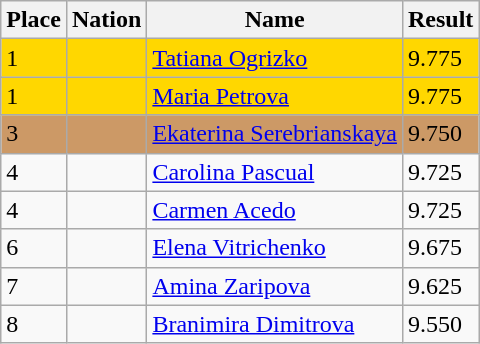<table class="wikitable">
<tr>
<th>Place</th>
<th>Nation</th>
<th>Name</th>
<th>Result</th>
</tr>
<tr bgcolor=gold>
<td>1</td>
<td></td>
<td align=left><a href='#'>Tatiana Ogrizko</a></td>
<td>9.775</td>
</tr>
<tr bgcolor=gold>
<td>1</td>
<td></td>
<td align=left><a href='#'>Maria Petrova</a></td>
<td>9.775</td>
</tr>
<tr bgcolor=cc9966>
<td>3</td>
<td></td>
<td><a href='#'>Ekaterina Serebrianskaya</a></td>
<td>9.750</td>
</tr>
<tr>
<td>4</td>
<td></td>
<td><a href='#'>Carolina Pascual</a></td>
<td>9.725</td>
</tr>
<tr>
<td>4</td>
<td></td>
<td><a href='#'>Carmen Acedo</a></td>
<td>9.725</td>
</tr>
<tr>
<td>6</td>
<td></td>
<td><a href='#'>Elena Vitrichenko</a></td>
<td>9.675</td>
</tr>
<tr>
<td>7</td>
<td></td>
<td><a href='#'>Amina Zaripova</a></td>
<td>9.625</td>
</tr>
<tr>
<td>8</td>
<td></td>
<td><a href='#'>Branimira Dimitrova</a></td>
<td>9.550</td>
</tr>
</table>
